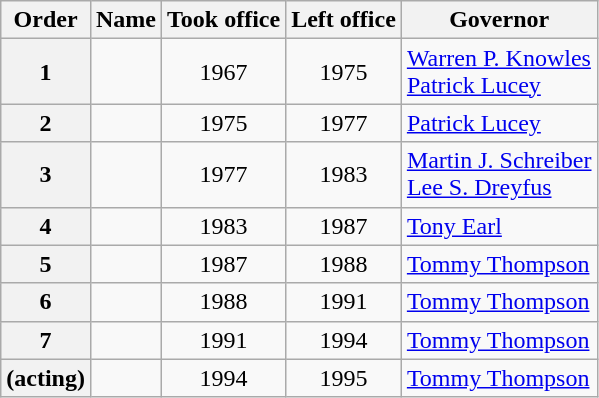<table class="wikitable sortable" style="text-align:center;">
<tr>
<th>Order</th>
<th>Name</th>
<th>Took office</th>
<th>Left office</th>
<th>Governor</th>
</tr>
<tr>
<th>1</th>
<td align=left></td>
<td>1967</td>
<td>1975</td>
<td align=left><a href='#'>Warren P. Knowles</a><br><a href='#'>Patrick Lucey</a></td>
</tr>
<tr>
<th>2</th>
<td align=left></td>
<td>1975</td>
<td>1977</td>
<td align=left><a href='#'>Patrick Lucey</a></td>
</tr>
<tr>
<th>3</th>
<td align=left></td>
<td>1977</td>
<td>1983</td>
<td align=left><a href='#'>Martin J. Schreiber</a><br><a href='#'>Lee S. Dreyfus</a></td>
</tr>
<tr>
<th>4</th>
<td align=left></td>
<td>1983</td>
<td>1987</td>
<td align=left><a href='#'>Tony Earl</a></td>
</tr>
<tr>
<th>5</th>
<td align=left></td>
<td>1987</td>
<td>1988</td>
<td align=left><a href='#'>Tommy Thompson</a></td>
</tr>
<tr>
<th>6</th>
<td align=left></td>
<td>1988</td>
<td>1991</td>
<td align=left><a href='#'>Tommy Thompson</a></td>
</tr>
<tr>
<th>7</th>
<td align=left></td>
<td>1991</td>
<td>1994</td>
<td align=left><a href='#'>Tommy Thompson</a></td>
</tr>
<tr>
<th>(acting)</th>
<td align=left></td>
<td>1994</td>
<td>1995</td>
<td align=left><a href='#'>Tommy Thompson</a></td>
</tr>
</table>
